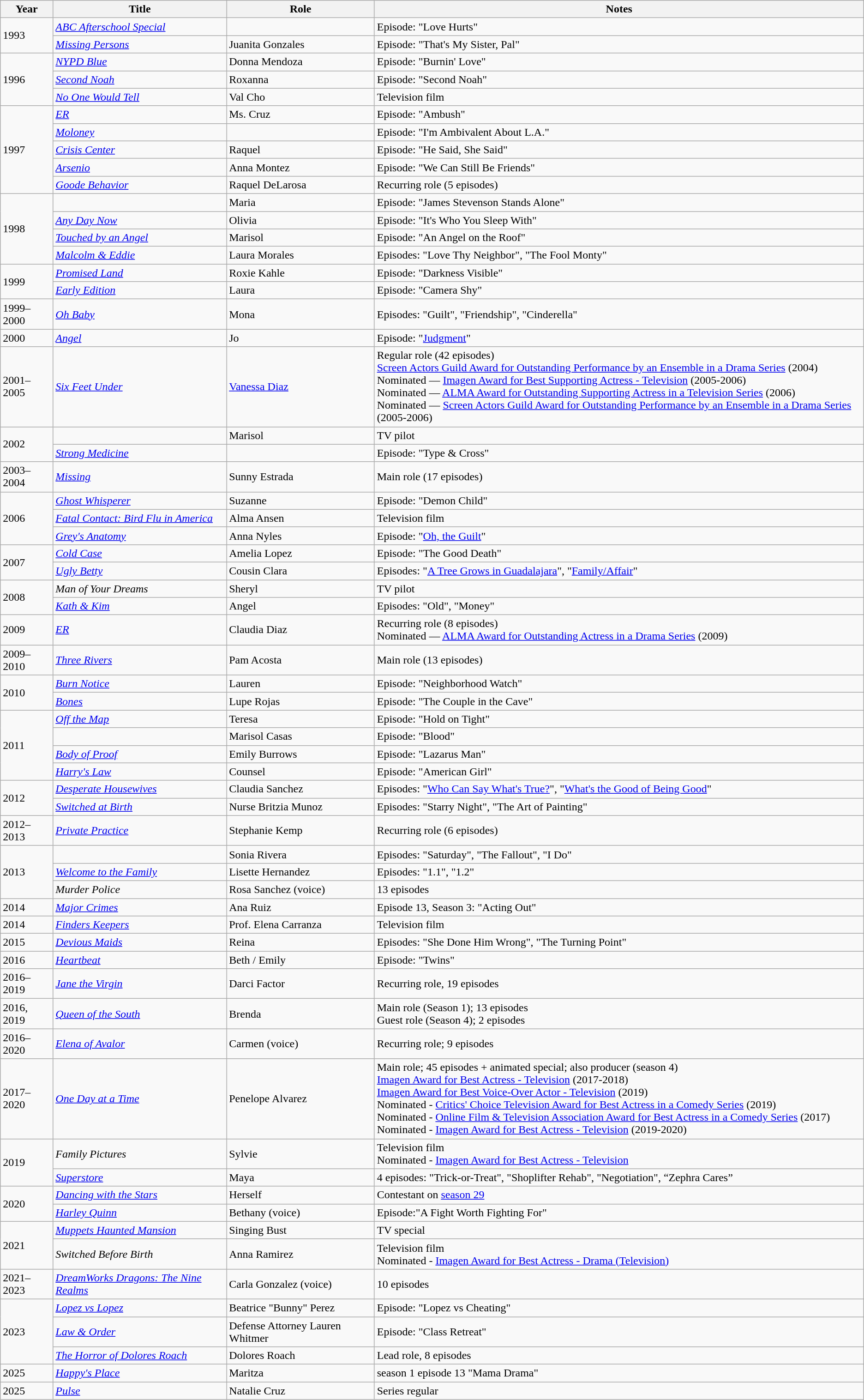<table class="wikitable sortable">
<tr>
<th>Year</th>
<th>Title</th>
<th>Role</th>
<th class="unsortable">Notes</th>
</tr>
<tr>
<td rowspan=2>1993</td>
<td><em><a href='#'>ABC Afterschool Special</a></em></td>
<td></td>
<td>Episode: "Love Hurts"</td>
</tr>
<tr>
<td><em><a href='#'>Missing Persons</a></em></td>
<td>Juanita Gonzales</td>
<td>Episode: "That's My Sister, Pal"</td>
</tr>
<tr>
<td rowspan=3>1996</td>
<td><em><a href='#'>NYPD Blue</a></em></td>
<td>Donna Mendoza</td>
<td>Episode: "Burnin' Love"</td>
</tr>
<tr>
<td><em><a href='#'>Second Noah</a></em></td>
<td>Roxanna</td>
<td>Episode: "Second Noah"</td>
</tr>
<tr>
<td><em><a href='#'>No One Would Tell</a></em></td>
<td>Val Cho</td>
<td>Television film</td>
</tr>
<tr>
<td rowspan=5>1997</td>
<td><em><a href='#'>ER</a></em></td>
<td>Ms. Cruz</td>
<td>Episode: "Ambush"</td>
</tr>
<tr>
<td><em><a href='#'>Moloney</a></em></td>
<td></td>
<td>Episode: "I'm Ambivalent About L.A."</td>
</tr>
<tr>
<td><em><a href='#'>Crisis Center</a></em></td>
<td>Raquel</td>
<td>Episode: "He Said, She Said"</td>
</tr>
<tr>
<td><em><a href='#'>Arsenio</a></em></td>
<td>Anna Montez</td>
<td>Episode: "We Can Still Be Friends"</td>
</tr>
<tr>
<td><em><a href='#'>Goode Behavior</a></em></td>
<td>Raquel DeLarosa</td>
<td>Recurring role (5 episodes)</td>
</tr>
<tr>
<td rowspan=4>1998</td>
<td><em></em></td>
<td>Maria</td>
<td>Episode: "James Stevenson Stands Alone"</td>
</tr>
<tr>
<td><em><a href='#'>Any Day Now</a></em></td>
<td>Olivia</td>
<td>Episode: "It's Who You Sleep With"</td>
</tr>
<tr>
<td><em><a href='#'>Touched by an Angel</a></em></td>
<td>Marisol</td>
<td>Episode: "An Angel on the Roof"</td>
</tr>
<tr>
<td><em><a href='#'>Malcolm & Eddie</a></em></td>
<td>Laura Morales</td>
<td>Episodes: "Love Thy Neighbor", "The Fool Monty"</td>
</tr>
<tr>
<td rowspan=2>1999</td>
<td><em><a href='#'>Promised Land</a></em></td>
<td>Roxie Kahle</td>
<td>Episode: "Darkness Visible"</td>
</tr>
<tr>
<td><em><a href='#'>Early Edition</a></em></td>
<td>Laura</td>
<td>Episode: "Camera Shy"</td>
</tr>
<tr>
<td>1999–2000</td>
<td><em><a href='#'>Oh Baby</a></em></td>
<td>Mona</td>
<td>Episodes: "Guilt", "Friendship", "Cinderella"</td>
</tr>
<tr>
<td>2000</td>
<td><em><a href='#'>Angel</a></em></td>
<td>Jo</td>
<td>Episode: "<a href='#'>Judgment</a>"</td>
</tr>
<tr>
<td>2001–2005</td>
<td><em><a href='#'>Six Feet Under</a></em></td>
<td><a href='#'>Vanessa Diaz</a></td>
<td>Regular role (42 episodes)<br><a href='#'>Screen Actors Guild Award for Outstanding Performance by an Ensemble in a Drama Series</a> (2004)<br>Nominated — <a href='#'>Imagen Award for Best Supporting Actress - Television</a> (2005-2006)<br>Nominated — <a href='#'>ALMA Award for Outstanding Supporting Actress in a Television Series</a> (2006)<br>Nominated — <a href='#'>Screen Actors Guild Award for Outstanding Performance by an Ensemble in a Drama Series</a> (2005-2006)</td>
</tr>
<tr>
<td rowspan=2>2002</td>
<td><em></em></td>
<td>Marisol</td>
<td>TV pilot</td>
</tr>
<tr>
<td><em><a href='#'>Strong Medicine</a></em></td>
<td></td>
<td>Episode: "Type & Cross"</td>
</tr>
<tr>
<td>2003–2004</td>
<td><em><a href='#'>Missing</a></em></td>
<td>Sunny Estrada</td>
<td>Main role (17 episodes)</td>
</tr>
<tr>
<td rowspan=3>2006</td>
<td><em><a href='#'>Ghost Whisperer</a></em></td>
<td>Suzanne</td>
<td>Episode: "Demon Child"</td>
</tr>
<tr>
<td><em><a href='#'>Fatal Contact: Bird Flu in America</a></em></td>
<td>Alma Ansen</td>
<td>Television film</td>
</tr>
<tr>
<td><em><a href='#'>Grey's Anatomy</a></em></td>
<td>Anna Nyles</td>
<td>Episode: "<a href='#'>Oh, the Guilt</a>"</td>
</tr>
<tr>
<td rowspan=2>2007</td>
<td><em><a href='#'>Cold Case</a></em></td>
<td>Amelia Lopez</td>
<td>Episode: "The Good Death"</td>
</tr>
<tr>
<td><em><a href='#'>Ugly Betty</a></em></td>
<td>Cousin Clara</td>
<td>Episodes: "<a href='#'>A Tree Grows in Guadalajara</a>", "<a href='#'>Family/Affair</a>"</td>
</tr>
<tr>
<td rowspan=2>2008</td>
<td><em>Man of Your Dreams</em></td>
<td>Sheryl</td>
<td>TV pilot</td>
</tr>
<tr>
<td><em><a href='#'>Kath & Kim</a></em></td>
<td>Angel</td>
<td>Episodes: "Old", "Money"</td>
</tr>
<tr>
<td>2009</td>
<td><em><a href='#'>ER</a></em></td>
<td>Claudia Diaz</td>
<td>Recurring role (8 episodes)<br>Nominated — <a href='#'>ALMA Award for Outstanding Actress in a Drama Series</a> (2009)</td>
</tr>
<tr>
<td>2009–2010</td>
<td><em><a href='#'>Three Rivers</a></em></td>
<td>Pam Acosta</td>
<td>Main role (13 episodes)</td>
</tr>
<tr>
<td rowspan=2>2010</td>
<td><em><a href='#'>Burn Notice</a></em></td>
<td>Lauren</td>
<td>Episode: "Neighborhood Watch"</td>
</tr>
<tr>
<td><em><a href='#'>Bones</a></em></td>
<td>Lupe Rojas</td>
<td>Episode: "The Couple in the Cave"</td>
</tr>
<tr>
<td rowspan=4>2011</td>
<td><em><a href='#'>Off the Map</a></em></td>
<td>Teresa</td>
<td>Episode: "Hold on Tight"</td>
</tr>
<tr>
<td><em></em></td>
<td>Marisol Casas</td>
<td>Episode: "Blood"</td>
</tr>
<tr>
<td><em><a href='#'>Body of Proof</a></em></td>
<td>Emily Burrows</td>
<td>Episode: "Lazarus Man"</td>
</tr>
<tr>
<td><em><a href='#'>Harry's Law</a></em></td>
<td>Counsel</td>
<td>Episode: "American Girl"</td>
</tr>
<tr>
<td rowspan=2>2012</td>
<td><em><a href='#'>Desperate Housewives</a></em></td>
<td>Claudia Sanchez</td>
<td>Episodes: "<a href='#'>Who Can Say What's True?</a>", "<a href='#'>What's the Good of Being Good</a>"</td>
</tr>
<tr>
<td><em><a href='#'>Switched at Birth</a></em></td>
<td>Nurse Britzia Munoz</td>
<td>Episodes: "Starry Night", "The Art of Painting"</td>
</tr>
<tr>
<td>2012–2013</td>
<td><em><a href='#'>Private Practice</a></em></td>
<td>Stephanie Kemp</td>
<td>Recurring role (6 episodes)</td>
</tr>
<tr>
<td rowspan=3>2013</td>
<td><em></em></td>
<td>Sonia Rivera</td>
<td>Episodes: "Saturday", "The Fallout", "I Do"</td>
</tr>
<tr>
<td><em><a href='#'>Welcome to the Family</a></em></td>
<td>Lisette Hernandez</td>
<td>Episodes: "1.1", "1.2"</td>
</tr>
<tr>
<td><em>Murder Police</em></td>
<td>Rosa Sanchez (voice)</td>
<td>13 episodes</td>
</tr>
<tr>
<td>2014</td>
<td><em><a href='#'>Major Crimes</a></em></td>
<td>Ana Ruiz</td>
<td>Episode 13, Season 3: "Acting Out"</td>
</tr>
<tr>
<td>2014</td>
<td><em><a href='#'>Finders Keepers</a></em></td>
<td>Prof. Elena Carranza</td>
<td>Television film</td>
</tr>
<tr>
<td>2015</td>
<td><em><a href='#'>Devious Maids</a></em></td>
<td>Reina</td>
<td>Episodes: "She Done Him Wrong", "The Turning Point"</td>
</tr>
<tr>
<td>2016</td>
<td><em><a href='#'>Heartbeat</a></em></td>
<td>Beth / Emily</td>
<td>Episode: "Twins"</td>
</tr>
<tr>
<td>2016–2019</td>
<td><em><a href='#'>Jane the Virgin</a></em></td>
<td>Darci Factor</td>
<td>Recurring role, 19 episodes</td>
</tr>
<tr>
<td>2016, 2019</td>
<td><em><a href='#'>Queen of the South</a></em></td>
<td>Brenda</td>
<td>Main role (Season 1); 13 episodes<br> Guest role (Season 4); 2 episodes</td>
</tr>
<tr>
<td>2016–2020</td>
<td><em><a href='#'>Elena of Avalor</a></em></td>
<td>Carmen (voice)</td>
<td>Recurring role; 9 episodes</td>
</tr>
<tr>
<td>2017–2020</td>
<td><em><a href='#'>One Day at a Time</a></em></td>
<td>Penelope Alvarez</td>
<td>Main role; 45 episodes + animated special; also producer (season 4) <br><a href='#'>Imagen Award for Best Actress - Television</a> (2017-2018)<br><a href='#'>Imagen Award for Best Voice-Over Actor - Television</a> (2019)<br>Nominated - <a href='#'>Critics' Choice Television Award for Best Actress in a Comedy Series</a> (2019)<br>Nominated - <a href='#'>Online Film & Television Association Award for Best Actress in a Comedy Series</a> (2017)<br>Nominated - <a href='#'>Imagen Award for Best Actress - Television</a> (2019-2020)</td>
</tr>
<tr>
<td rowspan=2>2019</td>
<td><em>Family Pictures</em></td>
<td>Sylvie</td>
<td>Television film<br>Nominated - <a href='#'>Imagen Award for Best Actress - Television</a></td>
</tr>
<tr>
<td><em><a href='#'>Superstore</a></em></td>
<td>Maya</td>
<td>4 episodes: "Trick-or-Treat", "Shoplifter Rehab", "Negotiation", “Zephra Cares”</td>
</tr>
<tr>
<td rowspan=2>2020</td>
<td><em><a href='#'>Dancing with the Stars</a></em></td>
<td>Herself</td>
<td>Contestant on <a href='#'>season 29</a></td>
</tr>
<tr>
<td><em><a href='#'>Harley Quinn</a></em></td>
<td>Bethany (voice)</td>
<td>Episode:"A Fight Worth Fighting For"</td>
</tr>
<tr>
<td rowspan=2>2021</td>
<td><em><a href='#'>Muppets Haunted Mansion</a></em></td>
<td>Singing Bust</td>
<td>TV special</td>
</tr>
<tr>
<td><em>Switched Before Birth</em></td>
<td>Anna Ramirez</td>
<td>Television film<br>Nominated - <a href='#'>Imagen Award for Best Actress - Drama (Television)</a></td>
</tr>
<tr>
<td>2021–2023</td>
<td><em><a href='#'>DreamWorks Dragons: The Nine Realms</a></em></td>
<td>Carla Gonzalez (voice)</td>
<td>10 episodes</td>
</tr>
<tr>
<td rowspan=3>2023</td>
<td><em><a href='#'>Lopez vs Lopez</a></em></td>
<td>Beatrice "Bunny" Perez</td>
<td>Episode: "Lopez vs Cheating"</td>
</tr>
<tr>
<td><em><a href='#'>Law & Order</a></em></td>
<td>Defense Attorney Lauren Whitmer</td>
<td>Episode: "Class Retreat"</td>
</tr>
<tr>
<td><em><a href='#'>The Horror of Dolores Roach</a></em></td>
<td>Dolores Roach</td>
<td>Lead role, 8 episodes</td>
</tr>
<tr>
<td>2025</td>
<td><em><a href='#'>Happy's Place</a></em></td>
<td>Maritza</td>
<td>season 1 episode 13 "Mama Drama"</td>
</tr>
<tr>
<td>2025</td>
<td><em><a href='#'>Pulse</a></em></td>
<td>Natalie Cruz</td>
<td>Series regular</td>
</tr>
</table>
